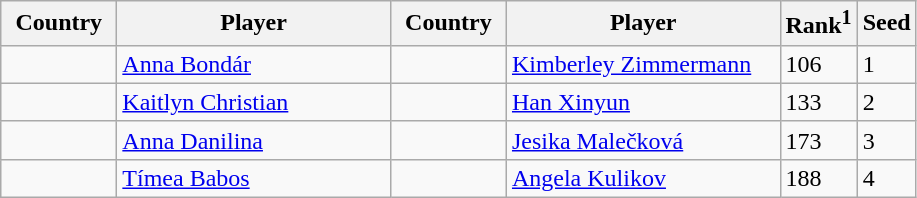<table class="sortable wikitable">
<tr>
<th width="70">Country</th>
<th width="175">Player</th>
<th width="70">Country</th>
<th width="175">Player</th>
<th>Rank<sup>1</sup></th>
<th>Seed</th>
</tr>
<tr>
<td></td>
<td><a href='#'>Anna Bondár</a></td>
<td></td>
<td><a href='#'>Kimberley Zimmermann</a></td>
<td>106</td>
<td>1</td>
</tr>
<tr>
<td></td>
<td><a href='#'>Kaitlyn Christian</a></td>
<td></td>
<td><a href='#'>Han Xinyun</a></td>
<td>133</td>
<td>2</td>
</tr>
<tr>
<td></td>
<td><a href='#'>Anna Danilina</a></td>
<td></td>
<td><a href='#'>Jesika Malečková</a></td>
<td>173</td>
<td>3</td>
</tr>
<tr>
<td></td>
<td><a href='#'>Tímea Babos</a></td>
<td></td>
<td><a href='#'>Angela Kulikov</a></td>
<td>188</td>
<td>4</td>
</tr>
</table>
